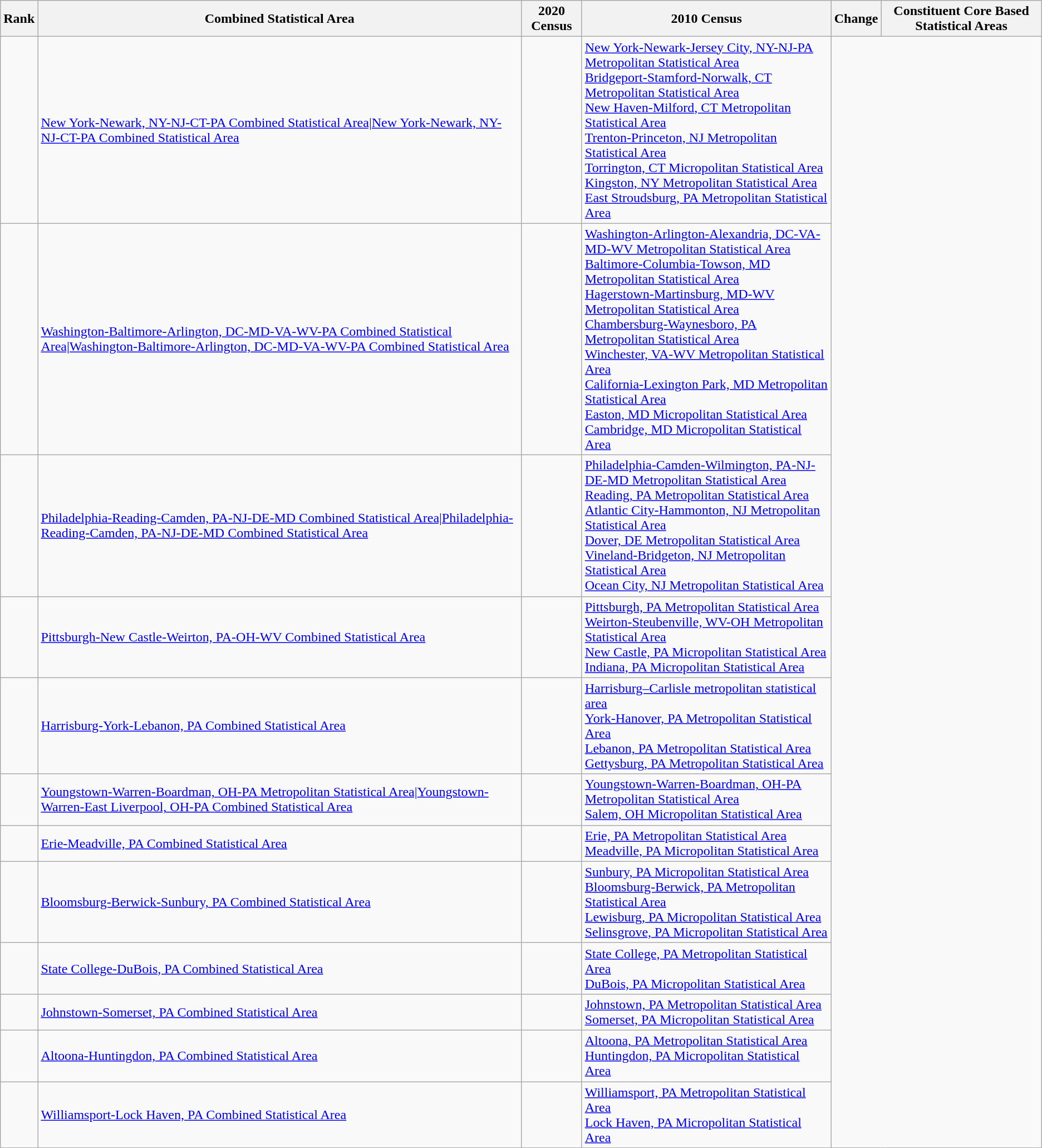<table class="wikitable sortable">
<tr>
<th>Rank</th>
<th>Combined Statistical Area</th>
<th data-sort-type="number">2020 Census</th>
<th data-sort-type="number">2010 Census</th>
<th data-sort-type="number">Change</th>
<th>Constituent Core Based Statistical Areas</th>
</tr>
<tr>
<td align=center></td>
<td><a href='#'>New York-Newark, NY-NJ-CT-PA Combined Statistical Area|<span>New York-Newark, NY-NJ-CT-PA Combined Statistical Area</span></a></td>
<td></td>
<td><a href='#'><span>New York-Newark-Jersey City, NY-NJ-PA Metropolitan Statistical Area</span></a><br><a href='#'><span>Bridgeport-Stamford-Norwalk, CT Metropolitan Statistical Area</span></a><br><a href='#'><span>New Haven-Milford, CT Metropolitan Statistical Area</span></a><br><a href='#'><span>Trenton-Princeton, NJ Metropolitan Statistical Area</span></a><br><a href='#'><span>Torrington, CT Micropolitan Statistical Area</span></a><br><a href='#'><span>Kingston, NY Metropolitan Statistical Area</span></a><br><a href='#'>East Stroudsburg, PA Metropolitan Statistical Area</a></td>
</tr>
<tr>
<td align=center></td>
<td><a href='#'>Washington-Baltimore-Arlington, DC-MD-VA-WV-PA Combined Statistical Area|<span>Washington-Baltimore-Arlington, DC-MD-VA-WV-PA Combined Statistical Area</span></a></td>
<td></td>
<td><a href='#'><span>Washington-Arlington-Alexandria, DC-VA-MD-WV Metropolitan Statistical Area</span></a><br><a href='#'><span>Baltimore-Columbia-Towson, MD Metropolitan Statistical Area</span></a><br><a href='#'><span>Hagerstown-Martinsburg, MD-WV Metropolitan Statistical Area</span></a><br><a href='#'>Chambersburg-Waynesboro, PA Metropolitan Statistical Area</a><br><a href='#'><span>Winchester, VA-WV Metropolitan Statistical Area</span></a><br><a href='#'><span>California-Lexington Park, MD Metropolitan Statistical Area</span></a><br><a href='#'><span>Easton, MD Micropolitan Statistical Area</span></a><br><a href='#'><span>Cambridge, MD Micropolitan Statistical Area</span></a></td>
</tr>
<tr>
<td align=center></td>
<td><a href='#'>Philadelphia-Reading-Camden, PA-NJ-DE-MD Combined Statistical Area|<span>Philadelphia-Reading-Camden, PA-NJ-DE-MD Combined Statistical Area</span></a></td>
<td></td>
<td><a href='#'><span>Philadelphia-Camden-Wilmington, PA-NJ-DE-MD Metropolitan Statistical Area</span></a><br><a href='#'>Reading, PA Metropolitan Statistical Area</a><br><a href='#'><span>Atlantic City-Hammonton, NJ Metropolitan Statistical Area</span></a><br><a href='#'><span>Dover, DE Metropolitan Statistical Area</span></a><br><a href='#'><span>Vineland-Bridgeton, NJ Metropolitan Statistical Area</span></a><br><a href='#'><span>Ocean City, NJ Metropolitan Statistical Area</span></a></td>
</tr>
<tr>
<td align=center></td>
<td><a href='#'><span>Pittsburgh-New Castle-Weirton, PA-OH-WV Combined Statistical Area</span></a></td>
<td></td>
<td><a href='#'>Pittsburgh, PA Metropolitan Statistical Area</a><br><a href='#'><span>Weirton-Steubenville, WV-OH Metropolitan Statistical Area</span></a><br><a href='#'>New Castle, PA Micropolitan Statistical Area</a><br><a href='#'>Indiana, PA Micropolitan Statistical Area</a></td>
</tr>
<tr>
<td align=center></td>
<td><a href='#'>Harrisburg-York-Lebanon, PA Combined Statistical Area</a></td>
<td></td>
<td><a href='#'>Harrisburg–Carlisle metropolitan statistical area</a><br><a href='#'>York-Hanover, PA Metropolitan Statistical Area</a><br><a href='#'>Lebanon, PA Metropolitan Statistical Area</a><br><a href='#'>Gettysburg, PA Metropolitan Statistical Area</a></td>
</tr>
<tr>
<td align=center></td>
<td><a href='#'>Youngstown-Warren-Boardman, OH-PA Metropolitan Statistical Area|<span>Youngstown-Warren-East Liverpool, OH-PA Combined Statistical Area</span></a></td>
<td></td>
<td><a href='#'><span>Youngstown-Warren-Boardman, OH-PA Metropolitan Statistical Area</span></a><br><a href='#'><span>Salem, OH Micropolitan Statistical Area</span></a></td>
</tr>
<tr>
<td align=center></td>
<td><a href='#'>Erie-Meadville, PA Combined Statistical Area</a></td>
<td></td>
<td><a href='#'>Erie, PA Metropolitan Statistical Area</a><br><a href='#'>Meadville, PA Micropolitan Statistical Area</a></td>
</tr>
<tr>
<td align=center></td>
<td><a href='#'>Bloomsburg-Berwick-Sunbury, PA Combined Statistical Area</a></td>
<td></td>
<td><a href='#'>Sunbury, PA Micropolitan Statistical Area</a><br><a href='#'>Bloomsburg-Berwick, PA Metropolitan Statistical Area</a><br><a href='#'>Lewisburg, PA Micropolitan Statistical Area</a><br><a href='#'>Selinsgrove, PA Micropolitan Statistical Area</a></td>
</tr>
<tr>
<td align=center></td>
<td><a href='#'>State College-DuBois, PA Combined Statistical Area</a></td>
<td></td>
<td><a href='#'>State College, PA Metropolitan Statistical Area</a><br><a href='#'>DuBois, PA Micropolitan Statistical Area</a></td>
</tr>
<tr>
<td align=center></td>
<td><a href='#'>Johnstown-Somerset, PA Combined Statistical Area</a></td>
<td></td>
<td><a href='#'>Johnstown, PA Metropolitan Statistical Area</a><br><a href='#'>Somerset, PA Micropolitan Statistical Area</a></td>
</tr>
<tr>
<td align=center></td>
<td><a href='#'>Altoona-Huntingdon, PA Combined Statistical Area</a></td>
<td></td>
<td><a href='#'>Altoona, PA Metropolitan Statistical Area</a><br><a href='#'>Huntingdon, PA Micropolitan Statistical Area</a></td>
</tr>
<tr>
<td align=center></td>
<td><a href='#'>Williamsport-Lock Haven, PA Combined Statistical Area</a></td>
<td></td>
<td><a href='#'>Williamsport, PA Metropolitan Statistical Area</a><br><a href='#'>Lock Haven, PA Micropolitan Statistical Area</a></td>
</tr>
</table>
